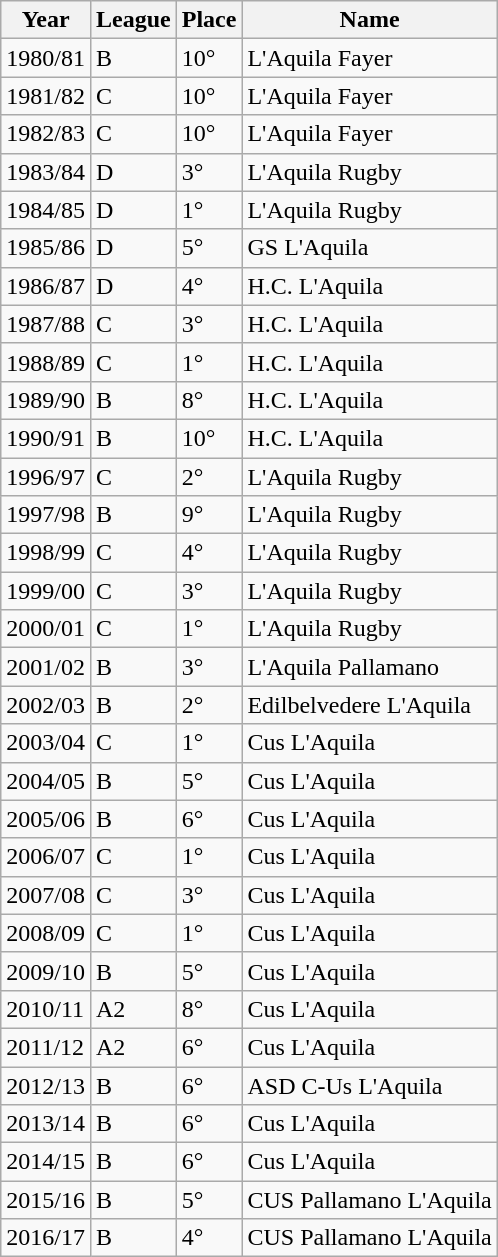<table class="wikitable sortable">
<tr>
<th>Year</th>
<th>League</th>
<th>Place</th>
<th>Name</th>
</tr>
<tr>
<td>1980/81</td>
<td>B</td>
<td>10°</td>
<td>L'Aquila Fayer</td>
</tr>
<tr>
<td>1981/82</td>
<td>C</td>
<td>10°</td>
<td>L'Aquila Fayer</td>
</tr>
<tr>
<td>1982/83</td>
<td>C</td>
<td>10°</td>
<td>L'Aquila Fayer</td>
</tr>
<tr>
<td>1983/84</td>
<td>D</td>
<td>3°</td>
<td>L'Aquila Rugby</td>
</tr>
<tr>
<td>1984/85</td>
<td>D</td>
<td>1°</td>
<td>L'Aquila Rugby</td>
</tr>
<tr>
<td>1985/86</td>
<td>D</td>
<td>5°</td>
<td>GS L'Aquila</td>
</tr>
<tr>
<td>1986/87</td>
<td>D</td>
<td>4°</td>
<td>H.C. L'Aquila</td>
</tr>
<tr>
<td>1987/88</td>
<td>C</td>
<td>3°</td>
<td>H.C. L'Aquila</td>
</tr>
<tr>
<td>1988/89</td>
<td>C</td>
<td>1°</td>
<td>H.C. L'Aquila</td>
</tr>
<tr>
<td>1989/90</td>
<td>B</td>
<td>8°</td>
<td>H.C. L'Aquila</td>
</tr>
<tr>
<td>1990/91</td>
<td>B</td>
<td>10°</td>
<td>H.C. L'Aquila</td>
</tr>
<tr>
<td>1996/97</td>
<td>C</td>
<td>2°</td>
<td>L'Aquila Rugby</td>
</tr>
<tr>
<td>1997/98</td>
<td>B</td>
<td>9°</td>
<td>L'Aquila Rugby</td>
</tr>
<tr>
<td>1998/99</td>
<td>C</td>
<td>4°</td>
<td>L'Aquila Rugby</td>
</tr>
<tr>
<td>1999/00</td>
<td>C</td>
<td>3°</td>
<td>L'Aquila Rugby</td>
</tr>
<tr>
<td>2000/01</td>
<td>C</td>
<td>1°</td>
<td>L'Aquila Rugby</td>
</tr>
<tr>
<td>2001/02</td>
<td>B</td>
<td>3°</td>
<td>L'Aquila Pallamano</td>
</tr>
<tr>
<td>2002/03</td>
<td>B</td>
<td>2°</td>
<td>Edilbelvedere L'Aquila</td>
</tr>
<tr>
<td>2003/04</td>
<td>C</td>
<td>1°</td>
<td>Cus L'Aquila</td>
</tr>
<tr>
<td>2004/05</td>
<td>B</td>
<td>5°</td>
<td>Cus L'Aquila</td>
</tr>
<tr>
<td>2005/06</td>
<td>B</td>
<td>6°</td>
<td>Cus L'Aquila</td>
</tr>
<tr>
<td>2006/07</td>
<td>C</td>
<td>1°</td>
<td>Cus L'Aquila</td>
</tr>
<tr>
<td>2007/08</td>
<td>C</td>
<td>3°</td>
<td>Cus L'Aquila</td>
</tr>
<tr>
<td>2008/09</td>
<td>C</td>
<td>1°</td>
<td>Cus L'Aquila</td>
</tr>
<tr>
<td>2009/10</td>
<td>B</td>
<td>5°</td>
<td>Cus L'Aquila</td>
</tr>
<tr>
<td>2010/11</td>
<td>A2</td>
<td>8°</td>
<td>Cus L'Aquila</td>
</tr>
<tr>
<td>2011/12</td>
<td>A2</td>
<td>6°</td>
<td>Cus L'Aquila</td>
</tr>
<tr>
<td>2012/13</td>
<td>B</td>
<td>6°</td>
<td>ASD C-Us L'Aquila</td>
</tr>
<tr>
<td>2013/14</td>
<td>B</td>
<td>6°</td>
<td>Cus L'Aquila</td>
</tr>
<tr>
<td>2014/15</td>
<td>B</td>
<td>6°</td>
<td>Cus L'Aquila</td>
</tr>
<tr>
<td>2015/16</td>
<td>B</td>
<td>5°</td>
<td>CUS Pallamano L'Aquila</td>
</tr>
<tr>
<td>2016/17</td>
<td>B</td>
<td>4°</td>
<td>CUS Pallamano L'Aquila</td>
</tr>
</table>
